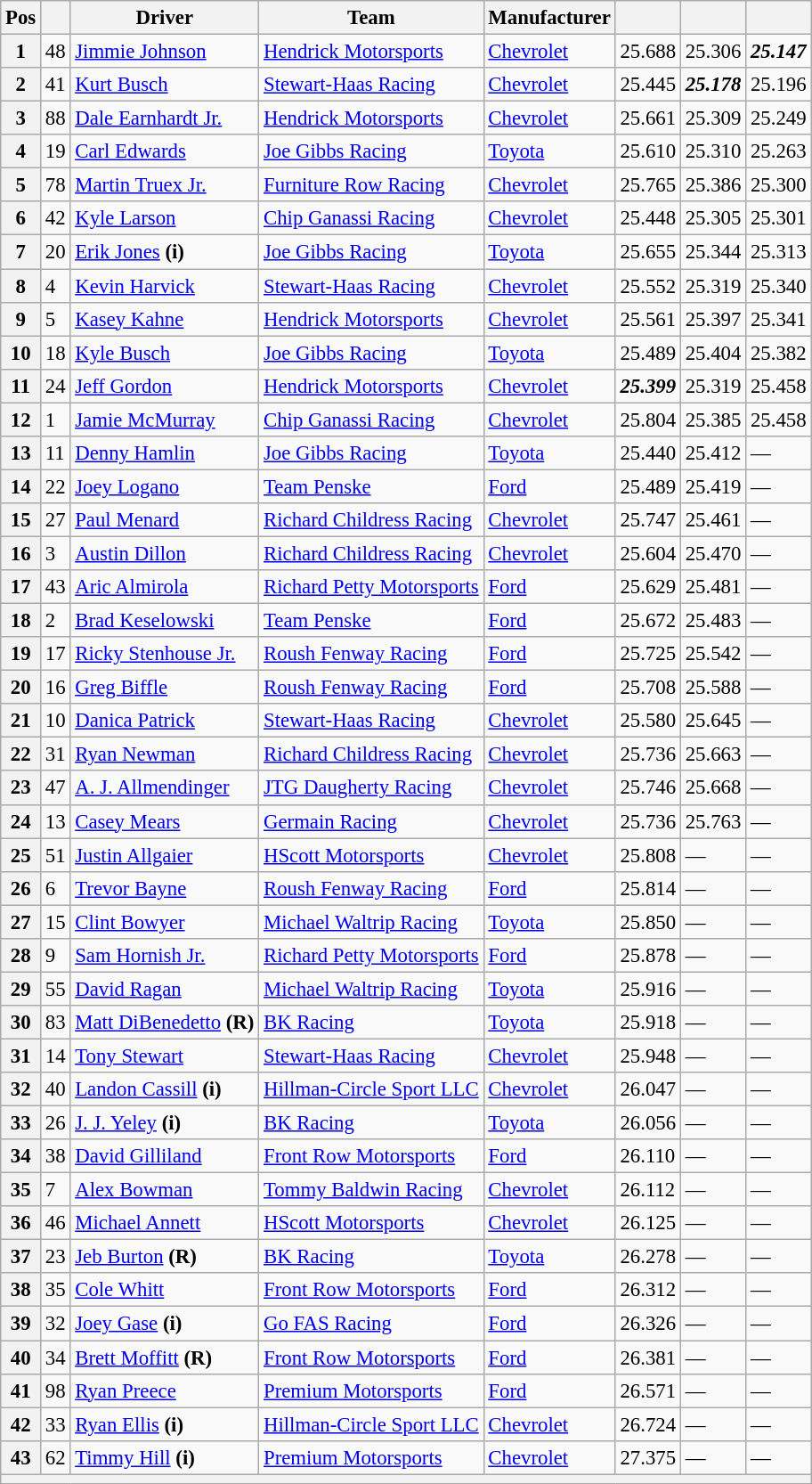<table class="wikitable" style="font-size:95%">
<tr>
<th>Pos</th>
<th></th>
<th>Driver</th>
<th>Team</th>
<th>Manufacturer</th>
<th></th>
<th></th>
<th></th>
</tr>
<tr>
<th>1</th>
<td>48</td>
<td><a href='#'>Jimmie Johnson</a></td>
<td><a href='#'>Hendrick Motorsports</a></td>
<td><a href='#'>Chevrolet</a></td>
<td>25.688</td>
<td>25.306</td>
<td><strong><em>25.147</em></strong></td>
</tr>
<tr>
<th>2</th>
<td>41</td>
<td><a href='#'>Kurt Busch</a></td>
<td><a href='#'>Stewart-Haas Racing</a></td>
<td><a href='#'>Chevrolet</a></td>
<td>25.445</td>
<td><strong><em>25.178</em></strong></td>
<td>25.196</td>
</tr>
<tr>
<th>3</th>
<td>88</td>
<td><a href='#'>Dale Earnhardt Jr.</a></td>
<td><a href='#'>Hendrick Motorsports</a></td>
<td><a href='#'>Chevrolet</a></td>
<td>25.661</td>
<td>25.309</td>
<td>25.249</td>
</tr>
<tr>
<th>4</th>
<td>19</td>
<td><a href='#'>Carl Edwards</a></td>
<td><a href='#'>Joe Gibbs Racing</a></td>
<td><a href='#'>Toyota</a></td>
<td>25.610</td>
<td>25.310</td>
<td>25.263</td>
</tr>
<tr>
<th>5</th>
<td>78</td>
<td><a href='#'>Martin Truex Jr.</a></td>
<td><a href='#'>Furniture Row Racing</a></td>
<td><a href='#'>Chevrolet</a></td>
<td>25.765</td>
<td>25.386</td>
<td>25.300</td>
</tr>
<tr>
<th>6</th>
<td>42</td>
<td><a href='#'>Kyle Larson</a></td>
<td><a href='#'>Chip Ganassi Racing</a></td>
<td><a href='#'>Chevrolet</a></td>
<td>25.448</td>
<td>25.305</td>
<td>25.301</td>
</tr>
<tr>
<th>7</th>
<td>20</td>
<td><a href='#'>Erik Jones</a> <strong>(i)</strong></td>
<td><a href='#'>Joe Gibbs Racing</a></td>
<td><a href='#'>Toyota</a></td>
<td>25.655</td>
<td>25.344</td>
<td>25.313</td>
</tr>
<tr>
<th>8</th>
<td>4</td>
<td><a href='#'>Kevin Harvick</a></td>
<td><a href='#'>Stewart-Haas Racing</a></td>
<td><a href='#'>Chevrolet</a></td>
<td>25.552</td>
<td>25.319</td>
<td>25.340</td>
</tr>
<tr>
<th>9</th>
<td>5</td>
<td><a href='#'>Kasey Kahne</a></td>
<td><a href='#'>Hendrick Motorsports</a></td>
<td><a href='#'>Chevrolet</a></td>
<td>25.561</td>
<td>25.397</td>
<td>25.341</td>
</tr>
<tr>
<th>10</th>
<td>18</td>
<td><a href='#'>Kyle Busch</a></td>
<td><a href='#'>Joe Gibbs Racing</a></td>
<td><a href='#'>Toyota</a></td>
<td>25.489</td>
<td>25.404</td>
<td>25.382</td>
</tr>
<tr>
<th>11</th>
<td>24</td>
<td><a href='#'>Jeff Gordon</a></td>
<td><a href='#'>Hendrick Motorsports</a></td>
<td><a href='#'>Chevrolet</a></td>
<td><strong><em>25.399</em></strong></td>
<td>25.319</td>
<td>25.458</td>
</tr>
<tr>
<th>12</th>
<td>1</td>
<td><a href='#'>Jamie McMurray</a></td>
<td><a href='#'>Chip Ganassi Racing</a></td>
<td><a href='#'>Chevrolet</a></td>
<td>25.804</td>
<td>25.385</td>
<td>25.458</td>
</tr>
<tr>
<th>13</th>
<td>11</td>
<td><a href='#'>Denny Hamlin</a></td>
<td><a href='#'>Joe Gibbs Racing</a></td>
<td><a href='#'>Toyota</a></td>
<td>25.440</td>
<td>25.412</td>
<td>—</td>
</tr>
<tr>
<th>14</th>
<td>22</td>
<td><a href='#'>Joey Logano</a></td>
<td><a href='#'>Team Penske</a></td>
<td><a href='#'>Ford</a></td>
<td>25.489</td>
<td>25.419</td>
<td>—</td>
</tr>
<tr>
<th>15</th>
<td>27</td>
<td><a href='#'>Paul Menard</a></td>
<td><a href='#'>Richard Childress Racing</a></td>
<td><a href='#'>Chevrolet</a></td>
<td>25.747</td>
<td>25.461</td>
<td>—</td>
</tr>
<tr>
<th>16</th>
<td>3</td>
<td><a href='#'>Austin Dillon</a></td>
<td><a href='#'>Richard Childress Racing</a></td>
<td><a href='#'>Chevrolet</a></td>
<td>25.604</td>
<td>25.470</td>
<td>—</td>
</tr>
<tr>
<th>17</th>
<td>43</td>
<td><a href='#'>Aric Almirola</a></td>
<td><a href='#'>Richard Petty Motorsports</a></td>
<td><a href='#'>Ford</a></td>
<td>25.629</td>
<td>25.481</td>
<td>—</td>
</tr>
<tr>
<th>18</th>
<td>2</td>
<td><a href='#'>Brad Keselowski</a></td>
<td><a href='#'>Team Penske</a></td>
<td><a href='#'>Ford</a></td>
<td>25.672</td>
<td>25.483</td>
<td>—</td>
</tr>
<tr>
<th>19</th>
<td>17</td>
<td><a href='#'>Ricky Stenhouse Jr.</a></td>
<td><a href='#'>Roush Fenway Racing</a></td>
<td><a href='#'>Ford</a></td>
<td>25.725</td>
<td>25.542</td>
<td>—</td>
</tr>
<tr>
<th>20</th>
<td>16</td>
<td><a href='#'>Greg Biffle</a></td>
<td><a href='#'>Roush Fenway Racing</a></td>
<td><a href='#'>Ford</a></td>
<td>25.708</td>
<td>25.588</td>
<td>—</td>
</tr>
<tr>
<th>21</th>
<td>10</td>
<td><a href='#'>Danica Patrick</a></td>
<td><a href='#'>Stewart-Haas Racing</a></td>
<td><a href='#'>Chevrolet</a></td>
<td>25.580</td>
<td>25.645</td>
<td>—</td>
</tr>
<tr>
<th>22</th>
<td>31</td>
<td><a href='#'>Ryan Newman</a></td>
<td><a href='#'>Richard Childress Racing</a></td>
<td><a href='#'>Chevrolet</a></td>
<td>25.736</td>
<td>25.663</td>
<td>—</td>
</tr>
<tr>
<th>23</th>
<td>47</td>
<td><a href='#'>A. J. Allmendinger</a></td>
<td><a href='#'>JTG Daugherty Racing</a></td>
<td><a href='#'>Chevrolet</a></td>
<td>25.746</td>
<td>25.668</td>
<td>—</td>
</tr>
<tr>
<th>24</th>
<td>13</td>
<td><a href='#'>Casey Mears</a></td>
<td><a href='#'>Germain Racing</a></td>
<td><a href='#'>Chevrolet</a></td>
<td>25.736</td>
<td>25.763</td>
<td>—</td>
</tr>
<tr>
<th>25</th>
<td>51</td>
<td><a href='#'>Justin Allgaier</a></td>
<td><a href='#'>HScott Motorsports</a></td>
<td><a href='#'>Chevrolet</a></td>
<td>25.808</td>
<td>—</td>
<td>—</td>
</tr>
<tr>
<th>26</th>
<td>6</td>
<td><a href='#'>Trevor Bayne</a></td>
<td><a href='#'>Roush Fenway Racing</a></td>
<td><a href='#'>Ford</a></td>
<td>25.814</td>
<td>—</td>
<td>—</td>
</tr>
<tr>
<th>27</th>
<td>15</td>
<td><a href='#'>Clint Bowyer</a></td>
<td><a href='#'>Michael Waltrip Racing</a></td>
<td><a href='#'>Toyota</a></td>
<td>25.850</td>
<td>—</td>
<td>—</td>
</tr>
<tr>
<th>28</th>
<td>9</td>
<td><a href='#'>Sam Hornish Jr.</a></td>
<td><a href='#'>Richard Petty Motorsports</a></td>
<td><a href='#'>Ford</a></td>
<td>25.878</td>
<td>—</td>
<td>—</td>
</tr>
<tr>
<th>29</th>
<td>55</td>
<td><a href='#'>David Ragan</a></td>
<td><a href='#'>Michael Waltrip Racing</a></td>
<td><a href='#'>Toyota</a></td>
<td>25.916</td>
<td>—</td>
<td>—</td>
</tr>
<tr>
<th>30</th>
<td>83</td>
<td><a href='#'>Matt DiBenedetto</a> <strong>(R)</strong></td>
<td><a href='#'>BK Racing</a></td>
<td><a href='#'>Toyota</a></td>
<td>25.918</td>
<td>—</td>
<td>—</td>
</tr>
<tr>
<th>31</th>
<td>14</td>
<td><a href='#'>Tony Stewart</a></td>
<td><a href='#'>Stewart-Haas Racing</a></td>
<td><a href='#'>Chevrolet</a></td>
<td>25.948</td>
<td>—</td>
<td>—</td>
</tr>
<tr>
<th>32</th>
<td>40</td>
<td><a href='#'>Landon Cassill</a> <strong>(i)</strong></td>
<td><a href='#'>Hillman-Circle Sport LLC</a></td>
<td><a href='#'>Chevrolet</a></td>
<td>26.047</td>
<td>—</td>
<td>—</td>
</tr>
<tr>
<th>33</th>
<td>26</td>
<td><a href='#'>J. J. Yeley</a> <strong>(i)</strong></td>
<td><a href='#'>BK Racing</a></td>
<td><a href='#'>Toyota</a></td>
<td>26.056</td>
<td>—</td>
<td>—</td>
</tr>
<tr>
<th>34</th>
<td>38</td>
<td><a href='#'>David Gilliland</a></td>
<td><a href='#'>Front Row Motorsports</a></td>
<td><a href='#'>Ford</a></td>
<td>26.110</td>
<td>—</td>
<td>—</td>
</tr>
<tr>
<th>35</th>
<td>7</td>
<td><a href='#'>Alex Bowman</a></td>
<td><a href='#'>Tommy Baldwin Racing</a></td>
<td><a href='#'>Chevrolet</a></td>
<td>26.112</td>
<td>—</td>
<td>—</td>
</tr>
<tr>
<th>36</th>
<td>46</td>
<td><a href='#'>Michael Annett</a></td>
<td><a href='#'>HScott Motorsports</a></td>
<td><a href='#'>Chevrolet</a></td>
<td>26.125</td>
<td>—</td>
<td>—</td>
</tr>
<tr>
<th>37</th>
<td>23</td>
<td><a href='#'>Jeb Burton</a> <strong>(R)</strong></td>
<td><a href='#'>BK Racing</a></td>
<td><a href='#'>Toyota</a></td>
<td>26.278</td>
<td>—</td>
<td>—</td>
</tr>
<tr>
<th>38</th>
<td>35</td>
<td><a href='#'>Cole Whitt</a></td>
<td><a href='#'>Front Row Motorsports</a></td>
<td><a href='#'>Ford</a></td>
<td>26.312</td>
<td>—</td>
<td>—</td>
</tr>
<tr>
<th>39</th>
<td>32</td>
<td><a href='#'>Joey Gase</a> <strong>(i)</strong></td>
<td><a href='#'>Go FAS Racing</a></td>
<td><a href='#'>Ford</a></td>
<td>26.326</td>
<td>—</td>
<td>—</td>
</tr>
<tr>
<th>40</th>
<td>34</td>
<td><a href='#'>Brett Moffitt</a> <strong>(R)</strong></td>
<td><a href='#'>Front Row Motorsports</a></td>
<td><a href='#'>Ford</a></td>
<td>26.381</td>
<td>—</td>
<td>—</td>
</tr>
<tr>
<th>41</th>
<td>98</td>
<td><a href='#'>Ryan Preece</a></td>
<td><a href='#'>Premium Motorsports</a></td>
<td><a href='#'>Ford</a></td>
<td>26.571</td>
<td>—</td>
<td>—</td>
</tr>
<tr>
<th>42</th>
<td>33</td>
<td><a href='#'>Ryan Ellis</a> <strong>(i)</strong></td>
<td><a href='#'>Hillman-Circle Sport LLC</a></td>
<td><a href='#'>Chevrolet</a></td>
<td>26.724</td>
<td>—</td>
<td>—</td>
</tr>
<tr>
<th>43</th>
<td>62</td>
<td><a href='#'>Timmy Hill</a> <strong>(i)</strong></td>
<td><a href='#'>Premium Motorsports</a></td>
<td><a href='#'>Chevrolet</a></td>
<td>27.375</td>
<td>—</td>
<td>—</td>
</tr>
<tr>
<th colspan="8"></th>
</tr>
</table>
